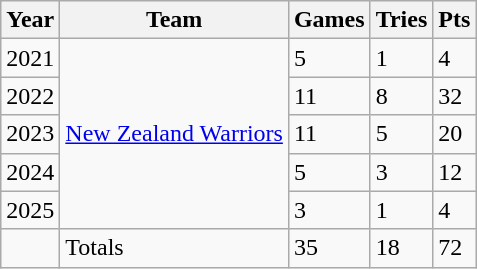<table class="wikitable">
<tr>
<th>Year</th>
<th>Team</th>
<th>Games</th>
<th>Tries</th>
<th>Pts</th>
</tr>
<tr>
<td>2021</td>
<td rowspan="5"> <a href='#'>New Zealand Warriors</a></td>
<td>5</td>
<td>1</td>
<td>4</td>
</tr>
<tr>
<td>2022</td>
<td>11</td>
<td>8</td>
<td>32</td>
</tr>
<tr>
<td>2023</td>
<td>11</td>
<td>5</td>
<td>20</td>
</tr>
<tr>
<td>2024</td>
<td>5</td>
<td>3</td>
<td>12</td>
</tr>
<tr>
<td>2025</td>
<td>3</td>
<td>1</td>
<td>4</td>
</tr>
<tr>
<td></td>
<td>Totals</td>
<td>35</td>
<td>18</td>
<td>72</td>
</tr>
</table>
